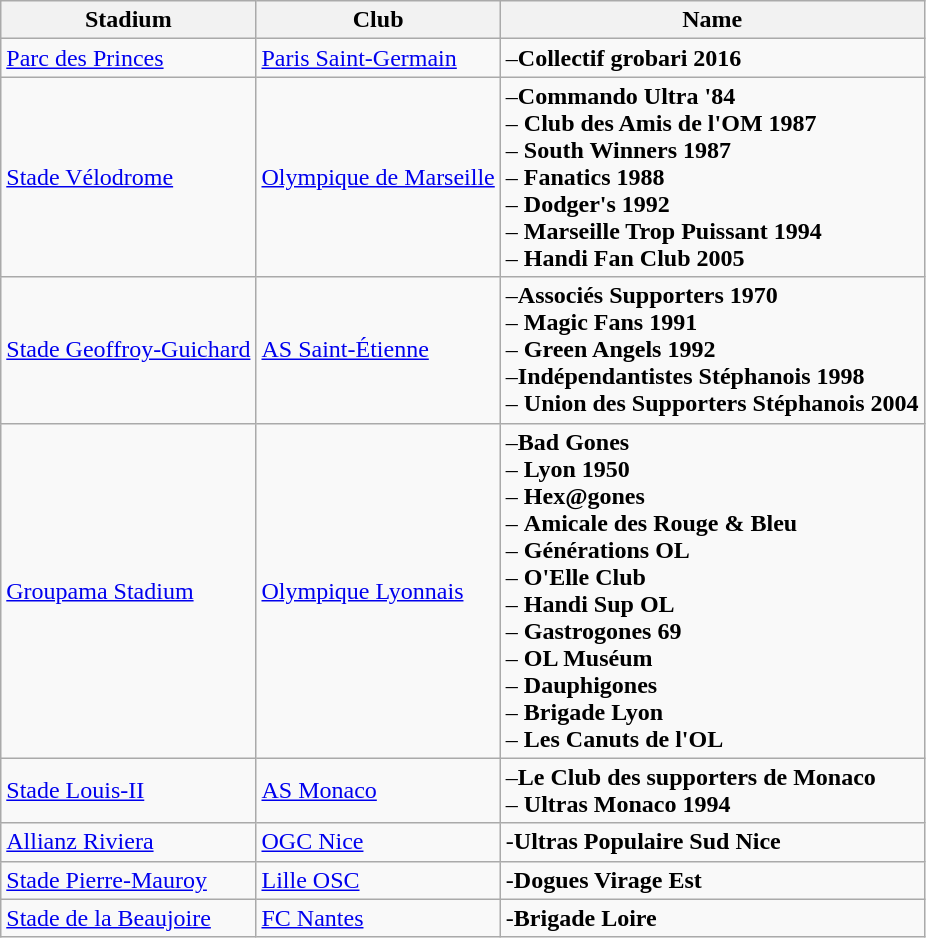<table class="wikitable">
<tr>
<th>Stadium</th>
<th>Club</th>
<th>Name</th>
</tr>
<tr>
<td style="text-align:left;"><a href='#'>Parc des Princes</a></td>
<td><a href='#'>Paris Saint-Germain</a></td>
<td>–<strong>Collectif grobari 2016</strong></td>
</tr>
<tr>
<td style="text-align:left;"><a href='#'>Stade Vélodrome</a></td>
<td><a href='#'>Olympique de Marseille</a></td>
<td>–<strong>Commando Ultra '84</strong><br>– <strong>Club des Amis de l'OM 1987</strong><br>– <strong>South Winners 1987</strong><br>– <strong>Fanatics 1988</strong><br>– <strong>Dodger's 1992</strong><br>– <strong>Marseille Trop Puissant 1994</strong><br>– <strong>Handi Fan Club 2005</strong></td>
</tr>
<tr>
<td style="text-align:left;"><a href='#'>Stade Geoffroy-Guichard</a></td>
<td><a href='#'>AS Saint-Étienne</a></td>
<td>–<strong>Associés Supporters 1970</strong><br>– <strong>Magic Fans 1991</strong><br>– <strong>Green Angels 1992</strong><br>–<strong>Indépendantistes Stéphanois 1998</strong><br>– <strong>Union des Supporters Stéphanois 2004</strong></td>
</tr>
<tr>
<td style="text-align:left;"><a href='#'>Groupama Stadium</a></td>
<td><a href='#'>Olympique Lyonnais</a></td>
<td>–<strong>Bad Gones</strong><br>– <strong>Lyon 1950</strong><br>– <strong>Hex@gones</strong><br>– <strong>Amicale des Rouge & Bleu</strong><br>– <strong>Générations OL</strong><br>– <strong>O'Elle Club</strong><br>– <strong>Handi Sup OL</strong><br>– <strong>Gastrogones 69</strong><br>– <strong>OL Muséum</strong><br>– <strong>Dauphigones</strong><br>– <strong>Brigade Lyon</strong><br>– <strong>Les Canuts de l'OL</strong></td>
</tr>
<tr>
<td style="text-align:left;"><a href='#'>Stade Louis-II</a></td>
<td><a href='#'>AS Monaco</a></td>
<td>–<strong>Le Club des supporters de Monaco</strong><br>– <strong>Ultras Monaco 1994</strong></td>
</tr>
<tr>
<td style="text-align:left;"><a href='#'>Allianz Riviera</a></td>
<td><a href='#'>OGC Nice</a></td>
<td>-<strong>Ultras Populaire Sud Nice</strong></td>
</tr>
<tr>
<td style="text-align:left;"><a href='#'>Stade Pierre-Mauroy</a></td>
<td><a href='#'>Lille OSC</a></td>
<td>-<strong>Dogues Virage Est</strong></td>
</tr>
<tr>
<td style="text-align:left;"><a href='#'>Stade de la Beaujoire</a></td>
<td><a href='#'>FC Nantes</a></td>
<td>-<strong>Brigade Loire</strong></td>
</tr>
</table>
